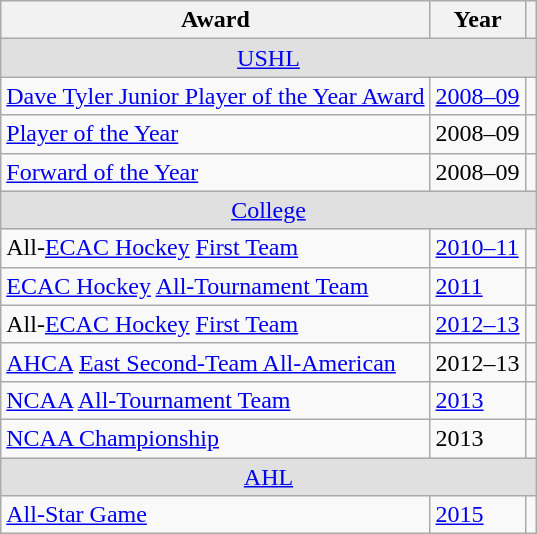<table class="wikitable">
<tr>
<th>Award</th>
<th>Year</th>
<th></th>
</tr>
<tr ALIGN="center" bgcolor="#e0e0e0">
<td colspan="3"><a href='#'>USHL</a></td>
</tr>
<tr>
<td><a href='#'>Dave Tyler Junior Player of the Year Award</a></td>
<td><a href='#'>2008–09</a></td>
<td></td>
</tr>
<tr>
<td><a href='#'>Player of the Year</a></td>
<td>2008–09</td>
<td></td>
</tr>
<tr>
<td><a href='#'>Forward of the Year</a></td>
<td>2008–09</td>
<td></td>
</tr>
<tr ALIGN="center" bgcolor="#e0e0e0">
<td colspan="3"><a href='#'>College</a></td>
</tr>
<tr>
<td>All-<a href='#'>ECAC Hockey</a> <a href='#'>First Team</a></td>
<td><a href='#'>2010–11</a></td>
<td></td>
</tr>
<tr>
<td><a href='#'>ECAC Hockey</a> <a href='#'>All-Tournament Team</a></td>
<td><a href='#'>2011</a></td>
<td></td>
</tr>
<tr>
<td>All-<a href='#'>ECAC Hockey</a> <a href='#'>First Team</a></td>
<td><a href='#'>2012–13</a></td>
<td></td>
</tr>
<tr>
<td><a href='#'>AHCA</a> <a href='#'>East Second-Team All-American</a></td>
<td>2012–13</td>
<td></td>
</tr>
<tr>
<td><a href='#'>NCAA</a> <a href='#'>All-Tournament Team</a></td>
<td><a href='#'>2013</a></td>
<td></td>
</tr>
<tr>
<td><a href='#'>NCAA Championship</a></td>
<td>2013</td>
<td></td>
</tr>
<tr ALIGN="center" bgcolor="#e0e0e0">
<td colspan="3"><a href='#'>AHL</a></td>
</tr>
<tr>
<td><a href='#'>All-Star Game</a></td>
<td><a href='#'>2015</a></td>
<td></td>
</tr>
</table>
